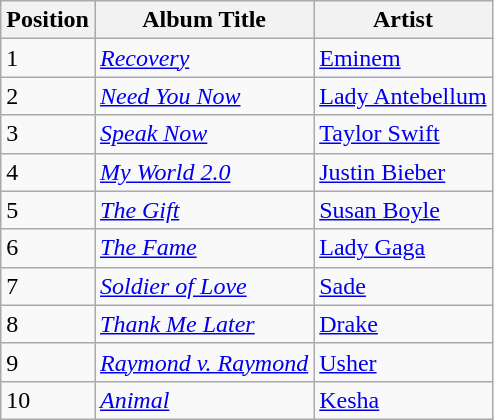<table class="wikitable">
<tr>
<th>Position</th>
<th>Album Title</th>
<th>Artist</th>
</tr>
<tr>
<td>1</td>
<td><em><a href='#'>Recovery</a></em></td>
<td><a href='#'>Eminem</a></td>
</tr>
<tr>
<td>2</td>
<td><em><a href='#'>Need You Now</a></em></td>
<td><a href='#'>Lady Antebellum</a></td>
</tr>
<tr>
<td>3</td>
<td><em><a href='#'>Speak Now</a></em></td>
<td><a href='#'>Taylor Swift</a></td>
</tr>
<tr>
<td>4</td>
<td><em><a href='#'>My World 2.0</a></em></td>
<td><a href='#'>Justin Bieber</a></td>
</tr>
<tr>
<td>5</td>
<td><em><a href='#'>The Gift</a></em></td>
<td><a href='#'>Susan Boyle</a></td>
</tr>
<tr>
<td>6</td>
<td><em><a href='#'>The Fame</a></em></td>
<td><a href='#'>Lady Gaga</a></td>
</tr>
<tr>
<td>7</td>
<td><em><a href='#'>Soldier of Love</a></em></td>
<td><a href='#'>Sade</a></td>
</tr>
<tr>
<td>8</td>
<td><em><a href='#'>Thank Me Later</a></em></td>
<td><a href='#'>Drake</a></td>
</tr>
<tr>
<td>9</td>
<td><em><a href='#'>Raymond v. Raymond</a></em></td>
<td><a href='#'>Usher</a></td>
</tr>
<tr>
<td>10</td>
<td><em><a href='#'>Animal</a></em></td>
<td><a href='#'>Kesha</a></td>
</tr>
</table>
